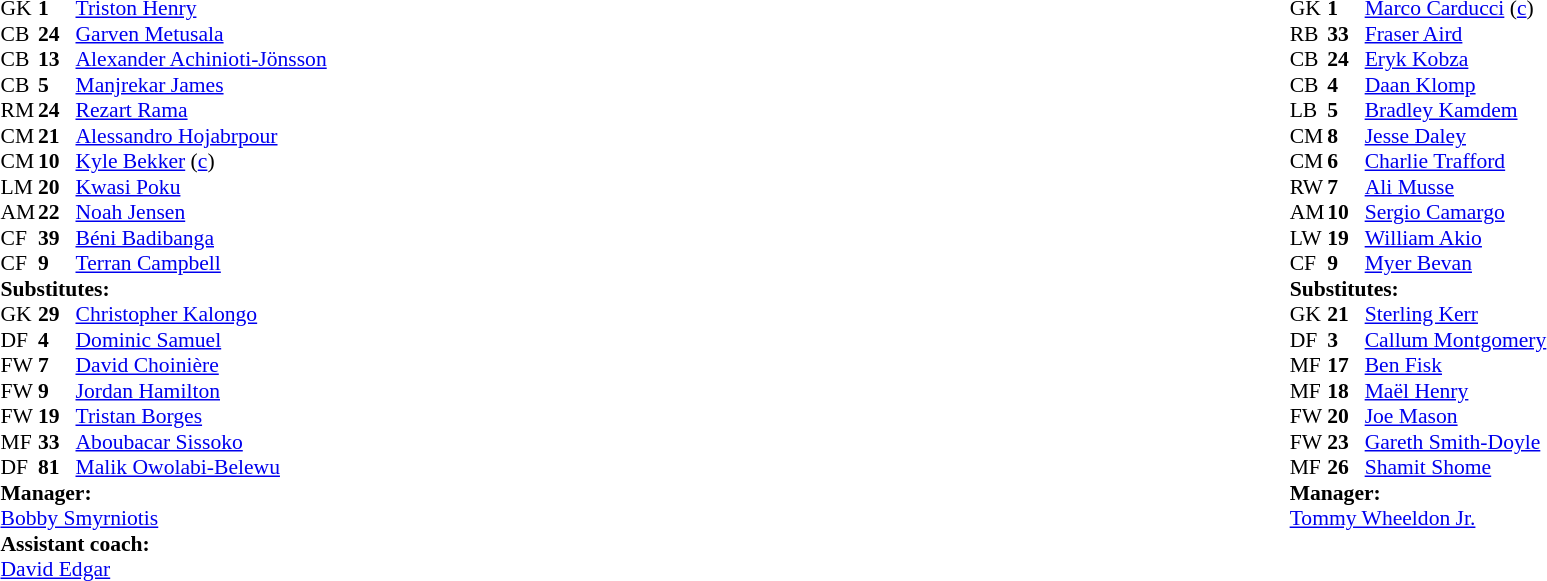<table style="width:100%;">
<tr>
<td style="vertical-align:top; width:40%;"><br><table style="font-size: 90%" cellspacing="0" cellpadding="0">
<tr>
<th width=25></th>
<th width=25></th>
</tr>
<tr>
<td>GK</td>
<td><strong>1</strong></td>
<td> <a href='#'>Triston Henry</a></td>
<td></td>
</tr>
<tr>
<td>CB</td>
<td><strong>24</strong></td>
<td> <a href='#'>Garven Metusala</a></td>
</tr>
<tr>
<td>CB</td>
<td><strong>13</strong></td>
<td> <a href='#'>Alexander Achinioti-Jönsson</a></td>
</tr>
<tr>
<td>CB</td>
<td><strong>5</strong></td>
<td> <a href='#'>Manjrekar James</a></td>
<td></td>
</tr>
<tr>
<td>RM</td>
<td><strong>24</strong></td>
<td> <a href='#'>Rezart Rama</a></td>
<td></td>
<td></td>
</tr>
<tr>
<td>CM</td>
<td><strong>21</strong></td>
<td> <a href='#'>Alessandro Hojabrpour</a></td>
<td></td>
<td></td>
</tr>
<tr>
<td>CM</td>
<td><strong>10</strong></td>
<td> <a href='#'>Kyle Bekker</a> (<a href='#'>c</a>)</td>
</tr>
<tr>
<td>LM</td>
<td><strong>20</strong></td>
<td> <a href='#'>Kwasi Poku</a></td>
<td></td>
<td></td>
</tr>
<tr>
<td>AM</td>
<td><strong>22</strong></td>
<td> <a href='#'>Noah Jensen</a></td>
<td></td>
<td></td>
</tr>
<tr>
<td>CF</td>
<td><strong>39</strong></td>
<td> <a href='#'>Béni Badibanga</a></td>
<td></td>
<td></td>
</tr>
<tr>
<td>CF</td>
<td><strong>9</strong></td>
<td> <a href='#'>Terran Campbell</a></td>
<td></td>
<td></td>
</tr>
<tr>
<td colspan="3"><strong>Substitutes:</strong></td>
</tr>
<tr>
<td>GK</td>
<td><strong>29</strong></td>
<td> <a href='#'>Christopher Kalongo</a></td>
</tr>
<tr>
<td>DF</td>
<td><strong>4</strong></td>
<td> <a href='#'>Dominic Samuel</a></td>
<td></td>
<td></td>
</tr>
<tr>
<td>FW</td>
<td><strong>7</strong></td>
<td> <a href='#'>David Choinière</a></td>
<td></td>
<td></td>
</tr>
<tr>
<td>FW</td>
<td><strong>9</strong></td>
<td> <a href='#'>Jordan Hamilton</a></td>
<td></td>
<td></td>
</tr>
<tr>
<td>FW</td>
<td><strong>19</strong></td>
<td> <a href='#'>Tristan Borges</a></td>
<td></td>
<td></td>
</tr>
<tr>
<td>MF</td>
<td><strong>33</strong></td>
<td> <a href='#'>Aboubacar Sissoko</a></td>
<td></td>
<td></td>
</tr>
<tr>
<td>DF</td>
<td><strong>81</strong></td>
<td> <a href='#'>Malik Owolabi-Belewu</a></td>
<td></td>
<td></td>
</tr>
<tr>
<td colspan=3><strong>Manager:</strong><br> <a href='#'>Bobby Smyrniotis</a></td>
</tr>
<tr>
<td colspan=3><strong>Assistant coach:</strong><br> <a href='#'>David Edgar</a></td>
<td></td>
</tr>
<tr>
<td colspan=4></td>
</tr>
</table>
</td>
<td valign="top"></td>
<td valign="top" width="50%"><br><table cellspacing="0" cellpadding="0" style="font-size:90%; margin:auto;">
<tr>
<th width=25></th>
<th width=25></th>
</tr>
<tr>
<td>GK</td>
<td><strong>1</strong></td>
<td> <a href='#'>Marco Carducci</a> (<a href='#'>c</a>)</td>
</tr>
<tr>
<td>RB</td>
<td><strong>33</strong></td>
<td> <a href='#'>Fraser Aird</a></td>
</tr>
<tr>
<td>CB</td>
<td><strong>24</strong></td>
<td> <a href='#'>Eryk Kobza</a></td>
</tr>
<tr>
<td>CB</td>
<td><strong>4</strong></td>
<td> <a href='#'>Daan Klomp</a></td>
</tr>
<tr>
<td>LB</td>
<td><strong>5</strong></td>
<td> <a href='#'>Bradley Kamdem</a></td>
<td></td>
<td></td>
</tr>
<tr>
<td>CM</td>
<td><strong>8</strong></td>
<td> <a href='#'>Jesse Daley</a></td>
<td></td>
<td></td>
</tr>
<tr>
<td>CM</td>
<td><strong>6</strong></td>
<td> <a href='#'>Charlie Trafford</a></td>
<td></td>
</tr>
<tr>
<td>RW</td>
<td><strong>7</strong></td>
<td> <a href='#'>Ali Musse</a></td>
<td></td>
<td></td>
</tr>
<tr>
<td>AM</td>
<td><strong>10</strong></td>
<td> <a href='#'>Sergio Camargo</a></td>
<td></td>
<td></td>
</tr>
<tr>
<td>LW</td>
<td><strong>19</strong></td>
<td> <a href='#'>William Akio</a></td>
<td></td>
<td></td>
</tr>
<tr>
<td>CF</td>
<td><strong>9</strong></td>
<td> <a href='#'>Myer Bevan</a></td>
<td></td>
</tr>
<tr>
<td colspan="3"><strong>Substitutes:</strong></td>
</tr>
<tr>
<td>GK</td>
<td><strong>21</strong></td>
<td> <a href='#'>Sterling Kerr</a></td>
</tr>
<tr>
<td>DF</td>
<td><strong>3</strong></td>
<td> <a href='#'>Callum Montgomery</a></td>
<td></td>
<td></td>
</tr>
<tr>
<td>MF</td>
<td><strong>17</strong></td>
<td> <a href='#'>Ben Fisk</a></td>
<td></td>
<td></td>
</tr>
<tr>
<td>MF</td>
<td><strong>18</strong></td>
<td> <a href='#'>Maël Henry</a></td>
<td></td>
<td></td>
</tr>
<tr>
<td>FW</td>
<td><strong>20</strong></td>
<td> <a href='#'>Joe Mason</a></td>
<td></td>
<td></td>
</tr>
<tr>
<td>FW</td>
<td><strong>23</strong></td>
<td> <a href='#'>Gareth Smith-Doyle</a></td>
</tr>
<tr>
<td>MF</td>
<td><strong>26</strong></td>
<td> <a href='#'>Shamit Shome</a></td>
<td></td>
<td></td>
</tr>
<tr>
<td colspan=3><strong>Manager:</strong><br> <a href='#'>Tommy Wheeldon Jr.</a></td>
</tr>
<tr>
<td colspan=4></td>
</tr>
</table>
</td>
</tr>
</table>
